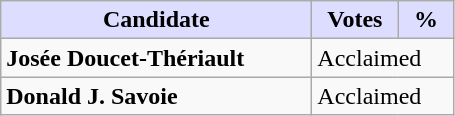<table class="wikitable">
<tr>
<th style="background:#ddf; width:200px;">Candidate</th>
<th style="background:#ddf; width:50px;">Votes</th>
<th style="background:#ddf; width:30px;">%</th>
</tr>
<tr>
<td><strong>Josée Doucet-Thériault</strong></td>
<td colspan="2">Acclaimed</td>
</tr>
<tr>
<td><strong>Donald J. Savoie</strong></td>
<td colspan="2">Acclaimed</td>
</tr>
</table>
